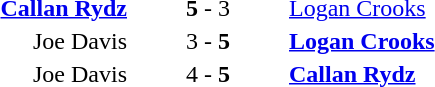<table style="text-align:center">
<tr>
<th width=223></th>
<th width=100></th>
<th width=223></th>
</tr>
<tr>
<td align=right><strong><a href='#'>Callan Rydz</a></strong> </td>
<td><strong>5</strong> - 3</td>
<td align=left> <a href='#'>Logan Crooks</a></td>
</tr>
<tr>
<td align=right>Joe Davis </td>
<td>3 - <strong>5</strong></td>
<td align=left> <strong><a href='#'>Logan Crooks</a></strong></td>
</tr>
<tr>
<td align=right>Joe Davis </td>
<td>4 - <strong>5</strong></td>
<td align=left> <strong><a href='#'>Callan Rydz</a></strong></td>
</tr>
</table>
